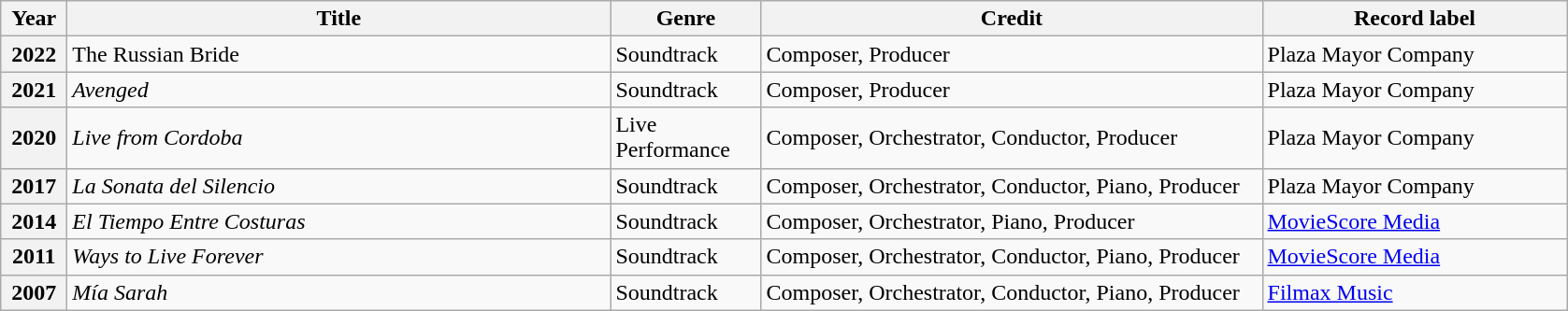<table class="wikitable">
<tr>
<th width="40">Year</th>
<th width="380">Title</th>
<th width="100">Genre</th>
<th width="350">Credit</th>
<th width="210">Record label</th>
</tr>
<tr>
<th>2022</th>
<td>The Russian Bride</td>
<td>Soundtrack</td>
<td>Composer, Producer</td>
<td>Plaza Mayor Company</td>
</tr>
<tr>
<th>2021</th>
<td><em>Avenged</em></td>
<td>Soundtrack</td>
<td>Composer, Producer</td>
<td>Plaza Mayor Company</td>
</tr>
<tr>
<th>2020</th>
<td><em>Live from Cordoba</em></td>
<td>Live Performance</td>
<td>Composer, Orchestrator, Conductor, Producer</td>
<td>Plaza Mayor Company</td>
</tr>
<tr>
<th>2017</th>
<td><em>La Sonata del Silencio</em></td>
<td>Soundtrack</td>
<td>Composer, Orchestrator, Conductor, Piano, Producer</td>
<td>Plaza Mayor Company</td>
</tr>
<tr>
<th>2014</th>
<td><em>El Tiempo Entre Costuras</em></td>
<td>Soundtrack</td>
<td>Composer, Orchestrator, Piano, Producer</td>
<td><a href='#'>MovieScore Media</a></td>
</tr>
<tr>
<th>2011</th>
<td><em>Ways to Live Forever</em></td>
<td>Soundtrack</td>
<td>Composer, Orchestrator, Conductor, Piano, Producer</td>
<td><a href='#'>MovieScore Media</a></td>
</tr>
<tr>
<th>2007</th>
<td><em>Mía Sarah</em></td>
<td>Soundtrack</td>
<td>Composer, Orchestrator, Conductor, Piano, Producer</td>
<td><a href='#'>Filmax Music</a></td>
</tr>
</table>
